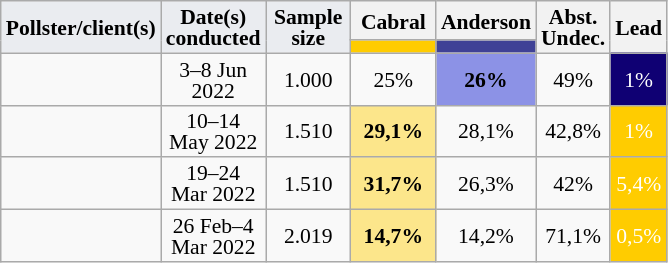<table class="wikitable sortable" style="text-align:center;font-size:90%;line-height:14px;">
<tr>
<td rowspan="2" class="unsortable" style="width:50px;background:#eaecf0;"><strong>Pollster/client(s)</strong></td>
<td rowspan="2" class="unsortable" style="width:50px;background:#eaecf0;"><strong>Date(s) <br>conducted</strong></td>
<td rowspan="2" class="unsortable" style="width:50px;background:#eaecf0;"><strong>Sample <br>size</strong></td>
<th class="unsortable" style="width:50px;"><strong>Cabral</strong><br></th>
<th class="unsortable" style="width:50px;"><strong>Anderson</strong><br></th>
<th rowspan="2" class="unsortable">Abst.<br>Undec.</th>
<th rowspan="2" data-sort-type="number">Lead</th>
</tr>
<tr>
<th data-sort-type="number" class="sortable" style="background:#ffcc00;"></th>
<th data-sort-type="number" class="sortable" style="background:#3F4196;"></th>
</tr>
<tr>
<td></td>
<td>3–8 Jun 2022</td>
<td>1.000</td>
<td>25%</td>
<td style="background:#8c92e6;"><strong>26%</strong></td>
<td>49%</td>
<td style="background:#0F0073;color:#FFFFFF;">1%</td>
</tr>
<tr>
<td></td>
<td>10–14 May 2022</td>
<td>1.510</td>
<td style="background:#fce68b;"><strong>29,1%</strong></td>
<td>28,1%</td>
<td>42,8%</td>
<td style="background:#ffcc00;color:#FFFFFF;">1%</td>
</tr>
<tr>
<td></td>
<td>19–24 Mar 2022</td>
<td>1.510</td>
<td style="background:#fce68b;"><strong>31,7%</strong></td>
<td>26,3%</td>
<td>42%</td>
<td style="background:#ffcc00;color:#FFFFFF;">5,4%</td>
</tr>
<tr>
<td></td>
<td>26 Feb–4 Mar 2022</td>
<td>2.019</td>
<td style="background:#fce68b;"><strong>14,7%</strong></td>
<td>14,2%</td>
<td>71,1%</td>
<td style="background:#ffcc00;color:#FFFFFF;">0,5%</td>
</tr>
</table>
